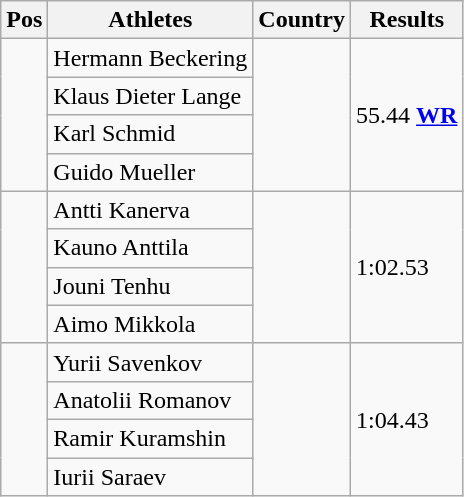<table class="wikitable">
<tr>
<th>Pos</th>
<th>Athletes</th>
<th>Country</th>
<th>Results</th>
</tr>
<tr>
<td rowspan="4"></td>
<td>Hermann Beckering</td>
<td rowspan="4"></td>
<td rowspan="4">55.44 <strong><a href='#'>WR</a></strong></td>
</tr>
<tr>
<td>Klaus Dieter Lange</td>
</tr>
<tr>
<td>Karl Schmid</td>
</tr>
<tr>
<td>Guido Mueller</td>
</tr>
<tr>
<td rowspan="4"></td>
<td>Antti Kanerva</td>
<td rowspan="4"></td>
<td rowspan="4">1:02.53</td>
</tr>
<tr>
<td>Kauno Anttila</td>
</tr>
<tr>
<td>Jouni Tenhu</td>
</tr>
<tr>
<td>Aimo Mikkola</td>
</tr>
<tr>
<td rowspan="4"></td>
<td>Yurii Savenkov</td>
<td rowspan="4"></td>
<td rowspan="4">1:04.43</td>
</tr>
<tr>
<td>Anatolii Romanov</td>
</tr>
<tr>
<td>Ramir Kuramshin</td>
</tr>
<tr>
<td>Iurii Saraev</td>
</tr>
</table>
